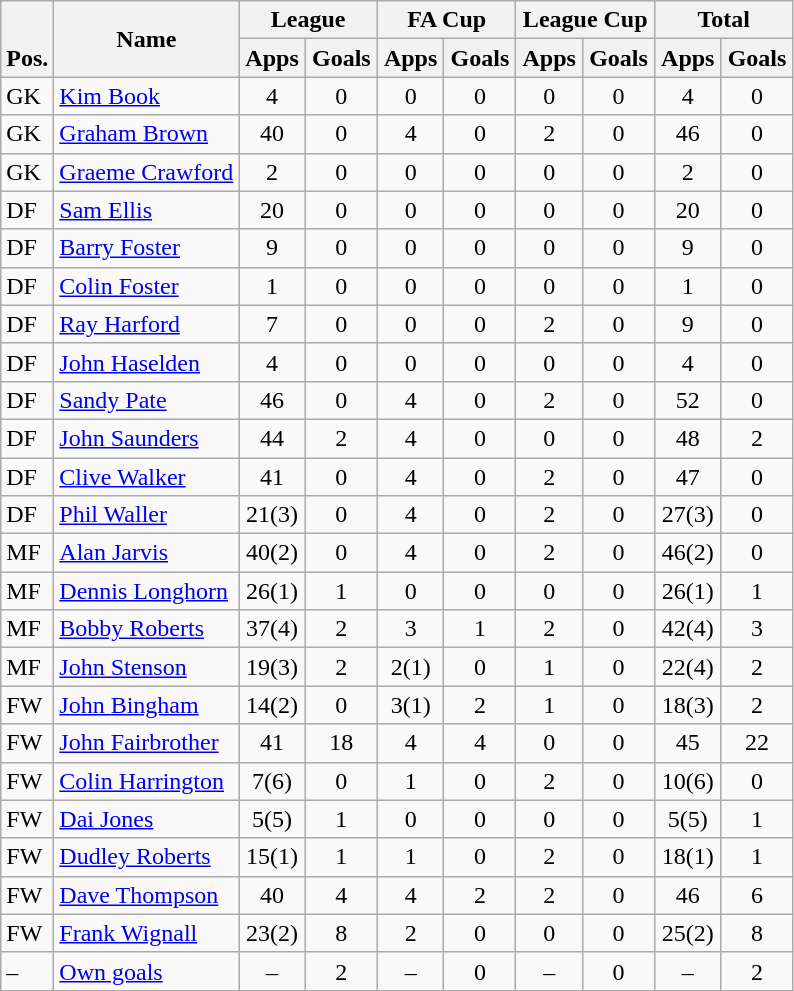<table class="wikitable" style="text-align:center">
<tr>
<th rowspan="2" valign="bottom">Pos.</th>
<th rowspan="2">Name</th>
<th colspan="2" width="85">League</th>
<th colspan="2" width="85">FA Cup</th>
<th colspan="2" width="85">League Cup</th>
<th colspan="2" width="85">Total</th>
</tr>
<tr>
<th>Apps</th>
<th>Goals</th>
<th>Apps</th>
<th>Goals</th>
<th>Apps</th>
<th>Goals</th>
<th>Apps</th>
<th>Goals</th>
</tr>
<tr>
<td align="left">GK</td>
<td align="left"> <a href='#'>Kim Book</a></td>
<td>4</td>
<td>0</td>
<td>0</td>
<td>0</td>
<td>0</td>
<td>0</td>
<td>4</td>
<td>0</td>
</tr>
<tr>
<td align="left">GK</td>
<td align="left"> <a href='#'>Graham Brown</a></td>
<td>40</td>
<td>0</td>
<td>4</td>
<td>0</td>
<td>2</td>
<td>0</td>
<td>46</td>
<td>0</td>
</tr>
<tr>
<td align="left">GK</td>
<td align="left"> <a href='#'>Graeme Crawford</a></td>
<td>2</td>
<td>0</td>
<td>0</td>
<td>0</td>
<td>0</td>
<td>0</td>
<td>2</td>
<td>0</td>
</tr>
<tr>
<td align="left">DF</td>
<td align="left"> <a href='#'>Sam Ellis</a></td>
<td>20</td>
<td>0</td>
<td>0</td>
<td>0</td>
<td>0</td>
<td>0</td>
<td>20</td>
<td>0</td>
</tr>
<tr>
<td align="left">DF</td>
<td align="left"> <a href='#'>Barry Foster</a></td>
<td>9</td>
<td>0</td>
<td>0</td>
<td>0</td>
<td>0</td>
<td>0</td>
<td>9</td>
<td>0</td>
</tr>
<tr>
<td align="left">DF</td>
<td align="left"> <a href='#'>Colin Foster</a></td>
<td>1</td>
<td>0</td>
<td>0</td>
<td>0</td>
<td>0</td>
<td>0</td>
<td>1</td>
<td>0</td>
</tr>
<tr>
<td align="left">DF</td>
<td align="left"> <a href='#'>Ray Harford</a></td>
<td>7</td>
<td>0</td>
<td>0</td>
<td>0</td>
<td>2</td>
<td>0</td>
<td>9</td>
<td>0</td>
</tr>
<tr>
<td align="left">DF</td>
<td align="left"> <a href='#'>John Haselden</a></td>
<td>4</td>
<td>0</td>
<td>0</td>
<td>0</td>
<td>0</td>
<td>0</td>
<td>4</td>
<td>0</td>
</tr>
<tr>
<td align="left">DF</td>
<td align="left"> <a href='#'>Sandy Pate</a></td>
<td>46</td>
<td>0</td>
<td>4</td>
<td>0</td>
<td>2</td>
<td>0</td>
<td>52</td>
<td>0</td>
</tr>
<tr>
<td align="left">DF</td>
<td align="left"> <a href='#'>John Saunders</a></td>
<td>44</td>
<td>2</td>
<td>4</td>
<td>0</td>
<td>0</td>
<td>0</td>
<td>48</td>
<td>2</td>
</tr>
<tr>
<td align="left">DF</td>
<td align="left"> <a href='#'>Clive Walker</a></td>
<td>41</td>
<td>0</td>
<td>4</td>
<td>0</td>
<td>2</td>
<td>0</td>
<td>47</td>
<td>0</td>
</tr>
<tr>
<td align="left">DF</td>
<td align="left"> <a href='#'>Phil Waller</a></td>
<td>21(3)</td>
<td>0</td>
<td>4</td>
<td>0</td>
<td>2</td>
<td>0</td>
<td>27(3)</td>
<td>0</td>
</tr>
<tr>
<td align="left">MF</td>
<td align="left"> <a href='#'>Alan Jarvis</a></td>
<td>40(2)</td>
<td>0</td>
<td>4</td>
<td>0</td>
<td>2</td>
<td>0</td>
<td>46(2)</td>
<td>0</td>
</tr>
<tr>
<td align="left">MF</td>
<td align="left"> <a href='#'>Dennis Longhorn</a></td>
<td>26(1)</td>
<td>1</td>
<td>0</td>
<td>0</td>
<td>0</td>
<td>0</td>
<td>26(1)</td>
<td>1</td>
</tr>
<tr>
<td align="left">MF</td>
<td align="left"> <a href='#'>Bobby Roberts</a></td>
<td>37(4)</td>
<td>2</td>
<td>3</td>
<td>1</td>
<td>2</td>
<td>0</td>
<td>42(4)</td>
<td>3</td>
</tr>
<tr>
<td align="left">MF</td>
<td align="left"> <a href='#'>John Stenson</a></td>
<td>19(3)</td>
<td>2</td>
<td>2(1)</td>
<td>0</td>
<td>1</td>
<td>0</td>
<td>22(4)</td>
<td>2</td>
</tr>
<tr>
<td align="left">FW</td>
<td align="left"> <a href='#'>John Bingham</a></td>
<td>14(2)</td>
<td>0</td>
<td>3(1)</td>
<td>2</td>
<td>1</td>
<td>0</td>
<td>18(3)</td>
<td>2</td>
</tr>
<tr>
<td align="left">FW</td>
<td align="left"> <a href='#'>John Fairbrother</a></td>
<td>41</td>
<td>18</td>
<td>4</td>
<td>4</td>
<td>0</td>
<td>0</td>
<td>45</td>
<td>22</td>
</tr>
<tr>
<td align="left">FW</td>
<td align="left"> <a href='#'>Colin Harrington</a></td>
<td>7(6)</td>
<td>0</td>
<td>1</td>
<td>0</td>
<td>2</td>
<td>0</td>
<td>10(6)</td>
<td>0</td>
</tr>
<tr>
<td align="left">FW</td>
<td align="left"> <a href='#'>Dai Jones</a></td>
<td>5(5)</td>
<td>1</td>
<td>0</td>
<td>0</td>
<td>0</td>
<td>0</td>
<td>5(5)</td>
<td>1</td>
</tr>
<tr>
<td align="left">FW</td>
<td align="left"> <a href='#'>Dudley Roberts</a></td>
<td>15(1)</td>
<td>1</td>
<td>1</td>
<td>0</td>
<td>2</td>
<td>0</td>
<td>18(1)</td>
<td>1</td>
</tr>
<tr>
<td align="left">FW</td>
<td align="left"> <a href='#'>Dave Thompson</a></td>
<td>40</td>
<td>4</td>
<td>4</td>
<td>2</td>
<td>2</td>
<td>0</td>
<td>46</td>
<td>6</td>
</tr>
<tr>
<td align="left">FW</td>
<td align="left"> <a href='#'>Frank Wignall</a></td>
<td>23(2)</td>
<td>8</td>
<td>2</td>
<td>0</td>
<td>0</td>
<td>0</td>
<td>25(2)</td>
<td>8</td>
</tr>
<tr>
<td align="left">–</td>
<td align="left"><a href='#'>Own goals</a></td>
<td>–</td>
<td>2</td>
<td>–</td>
<td>0</td>
<td>–</td>
<td>0</td>
<td>–</td>
<td>2</td>
</tr>
</table>
